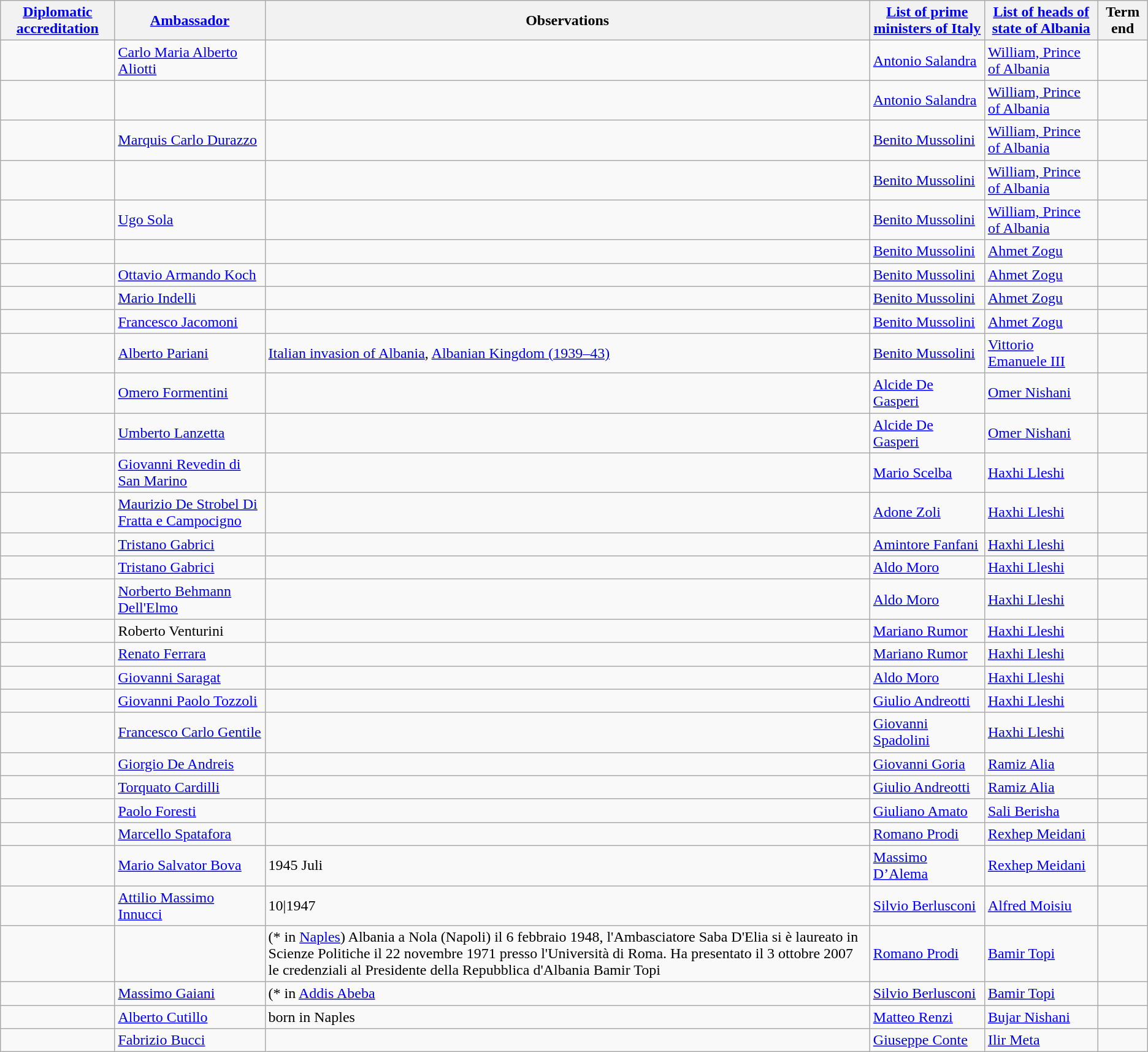<table class="wikitable sortable">
<tr>
<th><a href='#'>Diplomatic accreditation</a></th>
<th><a href='#'>Ambassador</a></th>
<th>Observations</th>
<th><a href='#'>List of prime ministers of Italy</a></th>
<th><a href='#'>List of heads of state of Albania</a></th>
<th>Term end</th>
</tr>
<tr>
<td></td>
<td><a href='#'>Carlo Maria Alberto Aliotti</a></td>
<td></td>
<td><a href='#'>Antonio Salandra</a></td>
<td><a href='#'>William, Prince of Albania</a></td>
<td></td>
</tr>
<tr>
<td></td>
<td></td>
<td></td>
<td><a href='#'>Antonio Salandra</a></td>
<td><a href='#'>William, Prince of Albania</a></td>
<td></td>
</tr>
<tr>
<td></td>
<td><a href='#'>Marquis Carlo Durazzo</a></td>
<td></td>
<td><a href='#'>Benito Mussolini</a></td>
<td><a href='#'>William, Prince of Albania</a></td>
<td></td>
</tr>
<tr>
<td></td>
<td></td>
<td></td>
<td><a href='#'>Benito Mussolini</a></td>
<td><a href='#'>William, Prince of Albania</a></td>
<td></td>
</tr>
<tr>
<td></td>
<td><a href='#'>Ugo Sola</a></td>
<td></td>
<td><a href='#'>Benito Mussolini</a></td>
<td><a href='#'>William, Prince of Albania</a></td>
<td></td>
</tr>
<tr>
<td></td>
<td></td>
<td></td>
<td><a href='#'>Benito Mussolini</a></td>
<td><a href='#'>Ahmet Zogu</a></td>
<td></td>
</tr>
<tr>
<td></td>
<td><a href='#'>Ottavio Armando Koch</a></td>
<td></td>
<td><a href='#'>Benito Mussolini</a></td>
<td><a href='#'>Ahmet Zogu</a></td>
<td></td>
</tr>
<tr>
<td></td>
<td><a href='#'>Mario Indelli</a></td>
<td></td>
<td><a href='#'>Benito Mussolini</a></td>
<td><a href='#'>Ahmet Zogu</a></td>
<td></td>
</tr>
<tr>
<td></td>
<td><a href='#'>Francesco Jacomoni</a></td>
<td></td>
<td><a href='#'>Benito Mussolini</a></td>
<td><a href='#'>Ahmet Zogu</a></td>
<td></td>
</tr>
<tr>
<td></td>
<td><a href='#'>Alberto Pariani</a></td>
<td><a href='#'>Italian invasion of Albania</a>, <a href='#'>Albanian Kingdom (1939–43)</a></td>
<td><a href='#'>Benito Mussolini</a></td>
<td><a href='#'>Vittorio Emanuele III</a></td>
<td></td>
</tr>
<tr>
<td></td>
<td><a href='#'>Omero Formentini</a></td>
<td></td>
<td><a href='#'>Alcide De Gasperi</a></td>
<td><a href='#'>Omer Nishani</a></td>
<td></td>
</tr>
<tr>
<td></td>
<td><a href='#'>Umberto Lanzetta</a></td>
<td></td>
<td><a href='#'>Alcide De Gasperi</a></td>
<td><a href='#'>Omer Nishani</a></td>
<td></td>
</tr>
<tr>
<td></td>
<td><a href='#'>Giovanni Revedin di San Marino</a></td>
<td></td>
<td><a href='#'>Mario Scelba</a></td>
<td><a href='#'>Haxhi Lleshi</a></td>
<td></td>
</tr>
<tr>
<td></td>
<td><a href='#'>Maurizio De Strobel Di Fratta e Campocigno</a></td>
<td></td>
<td><a href='#'>Adone Zoli</a></td>
<td><a href='#'>Haxhi Lleshi</a></td>
<td></td>
</tr>
<tr>
<td></td>
<td><a href='#'>Tristano Gabrici</a></td>
<td></td>
<td><a href='#'>Amintore Fanfani</a></td>
<td><a href='#'>Haxhi Lleshi</a></td>
<td></td>
</tr>
<tr>
<td></td>
<td><a href='#'>Tristano Gabrici</a></td>
<td></td>
<td><a href='#'>Aldo Moro</a></td>
<td><a href='#'>Haxhi Lleshi</a></td>
<td></td>
</tr>
<tr>
<td></td>
<td><a href='#'>Norberto Behmann Dell'Elmo</a></td>
<td></td>
<td><a href='#'>Aldo Moro</a></td>
<td><a href='#'>Haxhi Lleshi</a></td>
<td></td>
</tr>
<tr>
<td></td>
<td>Roberto Venturini</td>
<td></td>
<td><a href='#'>Mariano Rumor</a></td>
<td><a href='#'>Haxhi Lleshi</a></td>
<td></td>
</tr>
<tr>
<td></td>
<td><a href='#'>Renato Ferrara</a></td>
<td></td>
<td><a href='#'>Mariano Rumor</a></td>
<td><a href='#'>Haxhi Lleshi</a></td>
<td></td>
</tr>
<tr>
<td></td>
<td><a href='#'>Giovanni Saragat</a></td>
<td></td>
<td><a href='#'>Aldo Moro</a></td>
<td><a href='#'>Haxhi Lleshi</a></td>
<td></td>
</tr>
<tr>
<td></td>
<td><a href='#'>Giovanni Paolo Tozzoli</a></td>
<td></td>
<td><a href='#'>Giulio Andreotti</a></td>
<td><a href='#'>Haxhi Lleshi</a></td>
<td></td>
</tr>
<tr>
<td></td>
<td><a href='#'>Francesco Carlo Gentile</a></td>
<td></td>
<td><a href='#'>Giovanni Spadolini</a></td>
<td><a href='#'>Haxhi Lleshi</a></td>
<td></td>
</tr>
<tr>
<td></td>
<td><a href='#'>Giorgio De Andreis</a></td>
<td></td>
<td><a href='#'>Giovanni Goria</a></td>
<td><a href='#'>Ramiz Alia</a></td>
<td></td>
</tr>
<tr>
<td></td>
<td><a href='#'>Torquato Cardilli</a></td>
<td></td>
<td><a href='#'>Giulio Andreotti</a></td>
<td><a href='#'>Ramiz Alia</a></td>
<td></td>
</tr>
<tr>
<td></td>
<td><a href='#'>Paolo Foresti</a></td>
<td></td>
<td><a href='#'>Giuliano Amato</a></td>
<td><a href='#'>Sali Berisha</a></td>
<td></td>
</tr>
<tr>
<td></td>
<td><a href='#'>Marcello Spatafora</a></td>
<td></td>
<td><a href='#'>Romano Prodi</a></td>
<td><a href='#'>Rexhep Meidani</a></td>
<td></td>
</tr>
<tr>
<td></td>
<td><a href='#'>Mario Salvator Bova</a></td>
<td>1945 Juli</td>
<td><a href='#'>Massimo D’Alema</a></td>
<td><a href='#'>Rexhep Meidani</a></td>
<td></td>
</tr>
<tr>
<td></td>
<td><a href='#'>Attilio Massimo Innucci</a></td>
<td 11>10|1947</td>
<td><a href='#'>Silvio Berlusconi</a></td>
<td><a href='#'>Alfred Moisiu</a></td>
<td></td>
</tr>
<tr>
<td></td>
<td></td>
<td>(* in <a href='#'>Naples</a>) Albania a Nola (Napoli) il 6 febbraio 1948, l'Ambasciatore Saba D'Elia si è laureato in Scienze Politiche il 22 novembre 1971 presso l'Università di Roma. Ha presentato il 3 ottobre 2007 le credenziali al Presidente della Repubblica d'Albania Bamir Topi </td>
<td><a href='#'>Romano Prodi</a></td>
<td><a href='#'>Bamir Topi</a></td>
<td></td>
</tr>
<tr>
<td></td>
<td><a href='#'>Massimo Gaiani</a></td>
<td>(* in <a href='#'>Addis Abeba</a></td>
<td><a href='#'>Silvio Berlusconi</a></td>
<td><a href='#'>Bamir Topi</a></td>
<td></td>
</tr>
<tr>
<td></td>
<td><a href='#'>Alberto Cutillo</a><br></onlyinclude></td>
<td>born in Naples</td>
<td><a href='#'>Matteo Renzi</a></td>
<td><a href='#'>Bujar Nishani</a></td>
<td></td>
</tr>
<tr>
<td></td>
<td><a href='#'>Fabrizio Bucci</a></td>
<td></td>
<td><a href='#'>Giuseppe Conte</a></td>
<td><a href='#'>Ilir Meta</a></td>
<td></td>
</tr>
</table>
